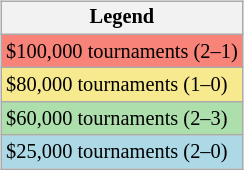<table>
<tr valign=top>
<td><br><table class="wikitable" style=font-size:85%>
<tr>
<th>Legend</th>
</tr>
<tr style="background:#f88379;">
<td>$100,000 tournaments (2–1)</td>
</tr>
<tr style="background:#f7e98e;">
<td>$80,000 tournaments (1–0)</td>
</tr>
<tr style="background:#addfad;">
<td>$60,000 tournaments (2–3)</td>
</tr>
<tr style="background:lightblue;">
<td>$25,000 tournaments (2–0)</td>
</tr>
</table>
</td>
</tr>
</table>
